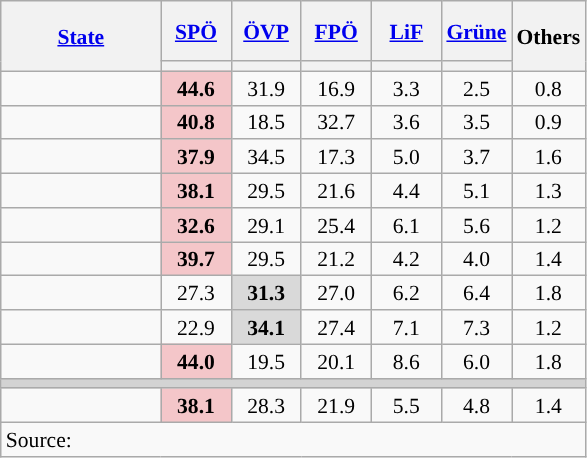<table class="wikitable sortable" style="text-align:center;font-size:90%;line-height:16px">
<tr style="height:40px;">
<th style="width:100px;" rowspan="2"><a href='#'>State</a></th>
<th style="width:40px;"><a href='#'>SPÖ</a></th>
<th style="width:40px;"><a href='#'>ÖVP</a></th>
<th style="width:40px;"><a href='#'>FPÖ</a></th>
<th style="width:40px;"><a href='#'>LiF</a></th>
<th style="width:40px;"><a href='#'>Grüne</a></th>
<th class="unsortable" style="width:40px;" rowspan="2">Others</th>
</tr>
<tr>
<th style="background:"></th>
<th style="background:"></th>
<th style="background:"></th>
<th style="background:"></th>
<th style="background:"></th>
</tr>
<tr>
<td align=left></td>
<td bgcolor=#F4C6C9><strong>44.6</strong></td>
<td>31.9</td>
<td>16.9</td>
<td>3.3</td>
<td>2.5</td>
<td>0.8</td>
</tr>
<tr>
<td align=left></td>
<td bgcolor=#F4C6C9><strong>40.8</strong></td>
<td>18.5</td>
<td>32.7</td>
<td>3.6</td>
<td>3.5</td>
<td>0.9</td>
</tr>
<tr>
<td align=left></td>
<td bgcolor=#F4C6C9><strong>37.9</strong></td>
<td>34.5</td>
<td>17.3</td>
<td>5.0</td>
<td>3.7</td>
<td>1.6</td>
</tr>
<tr>
<td align=left></td>
<td bgcolor=#F4C6C9><strong>38.1</strong></td>
<td>29.5</td>
<td>21.6</td>
<td>4.4</td>
<td>5.1</td>
<td>1.3</td>
</tr>
<tr>
<td align=left></td>
<td bgcolor=#F4C6C9><strong>32.6</strong></td>
<td>29.1</td>
<td>25.4</td>
<td>6.1</td>
<td>5.6</td>
<td>1.2</td>
</tr>
<tr>
<td align=left></td>
<td bgcolor=#F4C6C9><strong>39.7</strong></td>
<td>29.5</td>
<td>21.2</td>
<td>4.2</td>
<td>4.0</td>
<td>1.4</td>
</tr>
<tr>
<td align=left></td>
<td>27.3</td>
<td bgcolor=#D9D9D9><strong>31.3</strong></td>
<td>27.0</td>
<td>6.2</td>
<td>6.4</td>
<td>1.8</td>
</tr>
<tr>
<td align=left></td>
<td>22.9</td>
<td bgcolor=#D9D9D9><strong>34.1</strong></td>
<td>27.4</td>
<td>7.1</td>
<td>7.3</td>
<td>1.2</td>
</tr>
<tr>
<td align=left></td>
<td bgcolor=#F4C6C9><strong>44.0</strong></td>
<td>19.5</td>
<td>20.1</td>
<td>8.6</td>
<td>6.0</td>
<td>1.8</td>
</tr>
<tr>
<td colspan=10 bgcolor=lightgrey></td>
</tr>
<tr>
<td align=left></td>
<td bgcolor=#F4C6C9><strong>38.1</strong></td>
<td>28.3</td>
<td>21.9</td>
<td>5.5</td>
<td>4.8</td>
<td>1.4</td>
</tr>
<tr class=sortbottom>
<td colspan=10 align=left>Source: </td>
</tr>
</table>
